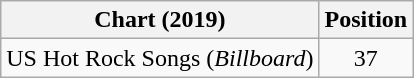<table class="wikitable">
<tr>
<th>Chart (2019)</th>
<th>Position</th>
</tr>
<tr>
<td>US Hot Rock Songs (<em>Billboard</em>)</td>
<td style="text-align:center;">37</td>
</tr>
</table>
